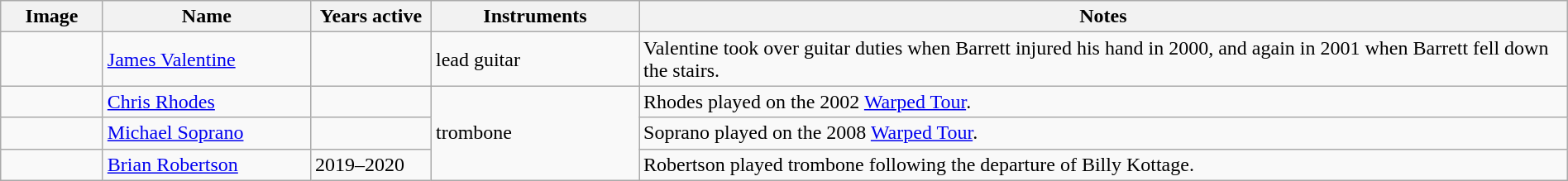<table class="wikitable" width="100%" border="1">
<tr>
<th width="75">Image</th>
<th width="160">Name</th>
<th width="90">Years active</th>
<th width="160">Instruments</th>
<th>Notes</th>
</tr>
<tr>
<td></td>
<td><a href='#'>James Valentine</a></td>
<td></td>
<td>lead guitar</td>
<td>Valentine took over guitar duties when Barrett injured his hand in 2000, and again in 2001 when Barrett fell down the stairs.</td>
</tr>
<tr>
<td></td>
<td><a href='#'>Chris Rhodes</a></td>
<td></td>
<td rowspan="3">trombone</td>
<td>Rhodes played on the 2002 <a href='#'>Warped Tour</a>. </td>
</tr>
<tr>
<td></td>
<td><a href='#'>Michael Soprano</a></td>
<td></td>
<td>Soprano played on the 2008 <a href='#'>Warped Tour</a>. </td>
</tr>
<tr>
<td></td>
<td><a href='#'>Brian Robertson</a></td>
<td>2019–2020</td>
<td>Robertson played trombone following the departure of Billy Kottage.</td>
</tr>
</table>
